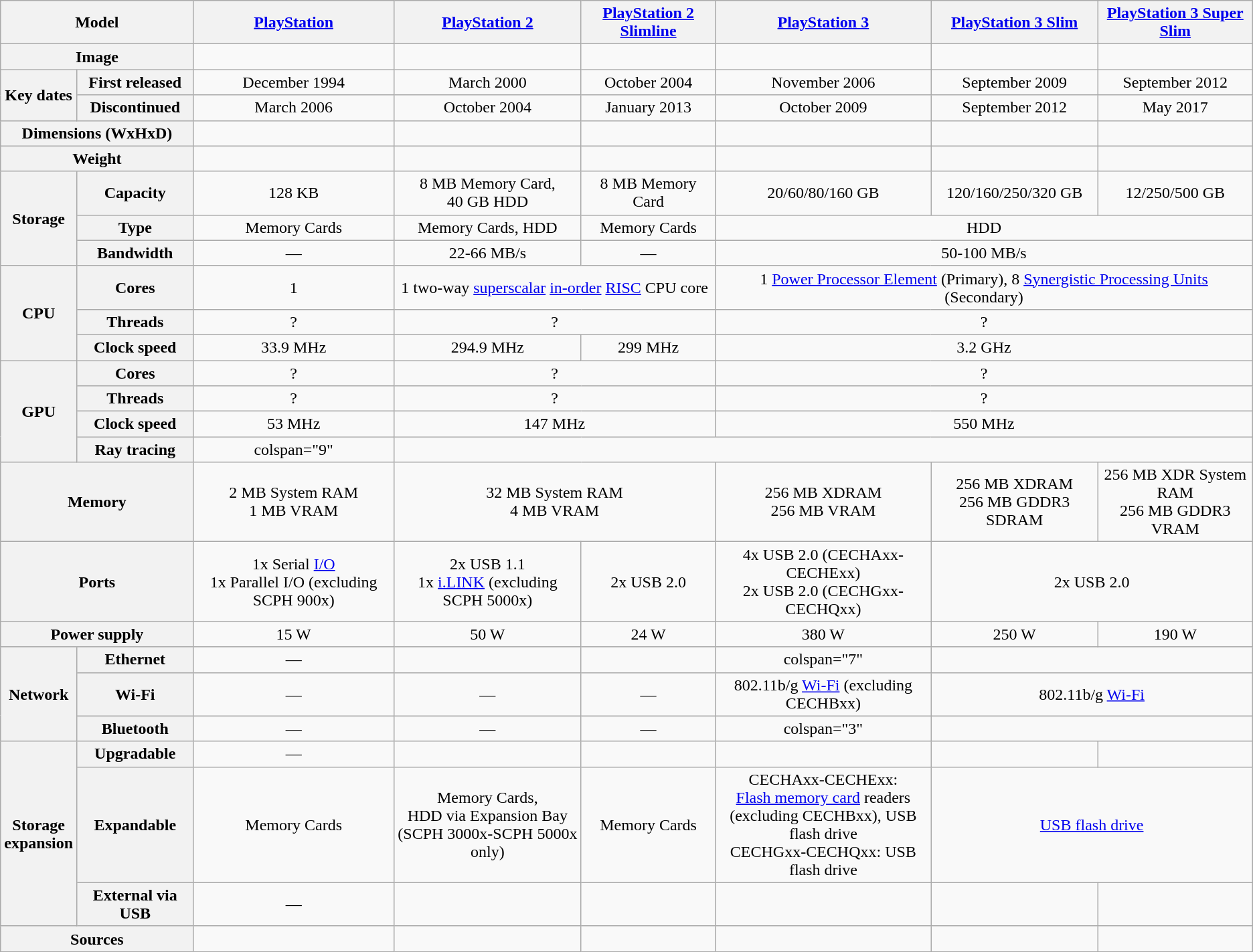<table class="wikitable mw-collapsible" style="text-align:center;">
<tr>
<th colspan="2">Model</th>
<th><a href='#'>PlayStation</a></th>
<th><a href='#'>PlayStation 2</a></th>
<th><a href='#'>PlayStation 2 Slimline</a></th>
<th><a href='#'>PlayStation 3</a></th>
<th><a href='#'>PlayStation 3 Slim</a></th>
<th><a href='#'>PlayStation 3 Super Slim</a></th>
</tr>
<tr>
<th colspan="2">Image</th>
<td></td>
<td></td>
<td></td>
<td></td>
<td></td>
<td></td>
</tr>
<tr>
<th rowspan="2">Key dates</th>
<th>First released</th>
<td>December 1994</td>
<td>March 2000</td>
<td>October 2004</td>
<td>November 2006</td>
<td>September 2009</td>
<td>September 2012</td>
</tr>
<tr>
<th>Discontinued</th>
<td>March 2006</td>
<td>October 2004</td>
<td>January 2013</td>
<td>October 2009</td>
<td>September 2012</td>
<td>May 2017</td>
</tr>
<tr>
<th colspan="2">Dimensions (WxHxD)</th>
<td></td>
<td></td>
<td></td>
<td></td>
<td></td>
<td></td>
</tr>
<tr>
<th colspan="2">Weight</th>
<td></td>
<td></td>
<td></td>
<td></td>
<td></td>
<td></td>
</tr>
<tr>
<th rowspan="3">Storage</th>
<th>Capacity</th>
<td>128 KB</td>
<td>8 MB Memory Card, 40 GB HDD</td>
<td>8 MB Memory Card</td>
<td>20/60/80/160 GB</td>
<td>120/160/250/320 GB</td>
<td>12/250/500 GB</td>
</tr>
<tr>
<th>Type</th>
<td>Memory Cards</td>
<td>Memory Cards, HDD</td>
<td>Memory Cards</td>
<td colspan="4">HDD</td>
</tr>
<tr>
<th>Bandwidth</th>
<td>—</td>
<td>22-66 MB/s</td>
<td>—</td>
<td colspan="3">50-100 MB/s</td>
</tr>
<tr>
<th rowspan="3">CPU</th>
<th>Cores</th>
<td>1</td>
<td colspan="2">1 two-way <a href='#'>superscalar</a> <a href='#'>in-order</a> <a href='#'>RISC</a> CPU core</td>
<td colspan="3">1 <a href='#'>Power Processor Element</a> (Primary), 8 <a href='#'>Synergistic Processing Units</a> (Secondary)</td>
</tr>
<tr>
<th>Threads</th>
<td>?</td>
<td colspan="2">?</td>
<td colspan="3">?</td>
</tr>
<tr>
<th>Clock speed</th>
<td>33.9 MHz</td>
<td>294.9 MHz</td>
<td>299 MHz</td>
<td colspan="3">3.2 GHz</td>
</tr>
<tr>
<th rowspan="4">GPU</th>
<th>Cores</th>
<td>?</td>
<td colspan="2">?</td>
<td colspan="3">?</td>
</tr>
<tr>
<th>Threads</th>
<td>?</td>
<td colspan="2">?</td>
<td colspan="3">?</td>
</tr>
<tr>
<th>Clock speed</th>
<td>53 MHz</td>
<td colspan="2">147 MHz</td>
<td colspan="3">550 MHz</td>
</tr>
<tr>
<th>Ray tracing</th>
<td>colspan="9" </td>
</tr>
<tr>
<th colspan="2">Memory</th>
<td>2 MB System RAM<br>1 MB VRAM</td>
<td colspan="2">32 MB System RAM<br>4 MB VRAM</td>
<td>256 MB XDRAM<br>256 MB VRAM</td>
<td>256 MB XDRAM<br>256 MB GDDR3 SDRAM</td>
<td>256 MB XDR System RAM<br>256 MB GDDR3 VRAM</td>
</tr>
<tr>
<th colspan="2">Ports</th>
<td>1x Serial <a href='#'>I/O</a><br>1x Parallel I/O (excluding SCPH 900x)</td>
<td>2x USB 1.1<br>1x <a href='#'>i.LINK</a> (excluding SCPH 5000x)</td>
<td>2x USB 2.0</td>
<td>4x USB 2.0 (CECHAxx-CECHExx)<br>2x USB 2.0 (CECHGxx-CECHQxx)</td>
<td colspan="3">2x USB 2.0</td>
</tr>
<tr>
<th colspan="2">Power supply</th>
<td>15 W</td>
<td>50 W</td>
<td>24 W</td>
<td>380 W</td>
<td>250 W</td>
<td>190 W</td>
</tr>
<tr>
<th rowspan="3">Network</th>
<th>Ethernet</th>
<td>—</td>
<td></td>
<td></td>
<td>colspan="7" </td>
</tr>
<tr>
<th>Wi-Fi</th>
<td>—</td>
<td>—</td>
<td>—</td>
<td>802.11b/g <a href='#'>Wi-Fi</a> (excluding CECHBxx)</td>
<td colspan="2">802.11b/g <a href='#'>Wi-Fi</a></td>
</tr>
<tr>
<th>Bluetooth</th>
<td>—</td>
<td>—</td>
<td>—</td>
<td>colspan="3" </td>
</tr>
<tr>
<th rowspan="3">Storage<br>expansion</th>
<th>Upgradable</th>
<td>—</td>
<td></td>
<td></td>
<td></td>
<td></td>
<td></td>
</tr>
<tr>
<th>Expandable</th>
<td>Memory Cards</td>
<td>Memory Cards,<br>HDD via Expansion Bay<br>(SCPH 3000x-SCPH 5000x only)</td>
<td>Memory Cards</td>
<td>CECHAxx-CECHExx:<br><a href='#'>Flash memory card</a> readers<br>(excluding CECHBxx), 
USB flash drive<br>CECHGxx-CECHQxx: USB flash drive</td>
<td colspan="3"><a href='#'>USB flash drive</a></td>
</tr>
<tr>
<th>External via USB</th>
<td>—</td>
<td></td>
<td></td>
<td></td>
<td></td>
<td></td>
</tr>
<tr>
<th colspan="2">Sources</th>
<td></td>
<td></td>
<td></td>
<td></td>
<td></td>
<td></td>
</tr>
</table>
